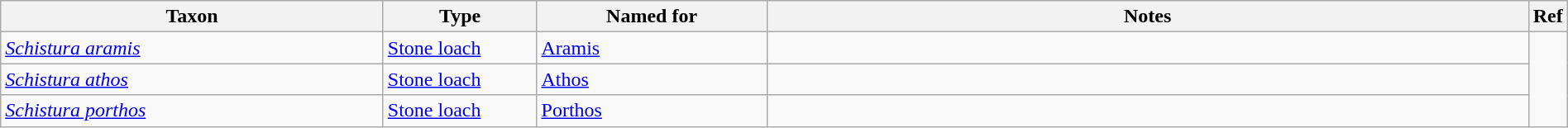<table class="wikitable sortable" width="100%">
<tr>
<th style="width:25%;">Taxon</th>
<th style="width:10%;">Type</th>
<th style="width:15%;">Named for</th>
<th style="width:50%;">Notes</th>
<th class="unsortable">Ref</th>
</tr>
<tr>
<td><em><a href='#'>Schistura aramis</a></em> </td>
<td><a href='#'>Stone loach</a></td>
<td><a href='#'>Aramis</a></td>
<td></td>
<td rowspan="3"></td>
</tr>
<tr>
<td><em><a href='#'>Schistura athos</a></em> </td>
<td><a href='#'>Stone loach</a></td>
<td><a href='#'>Athos</a></td>
<td></td>
</tr>
<tr>
<td><em><a href='#'>Schistura porthos</a></em> </td>
<td><a href='#'>Stone loach</a></td>
<td><a href='#'>Porthos</a></td>
<td></td>
</tr>
</table>
